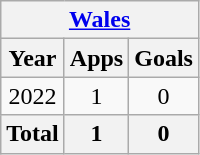<table class="wikitable" style="text-align:center">
<tr>
<th colspan=3><a href='#'>Wales</a></th>
</tr>
<tr>
<th>Year</th>
<th>Apps</th>
<th>Goals</th>
</tr>
<tr>
<td>2022</td>
<td>1</td>
<td>0</td>
</tr>
<tr>
<th>Total</th>
<th>1</th>
<th>0</th>
</tr>
</table>
